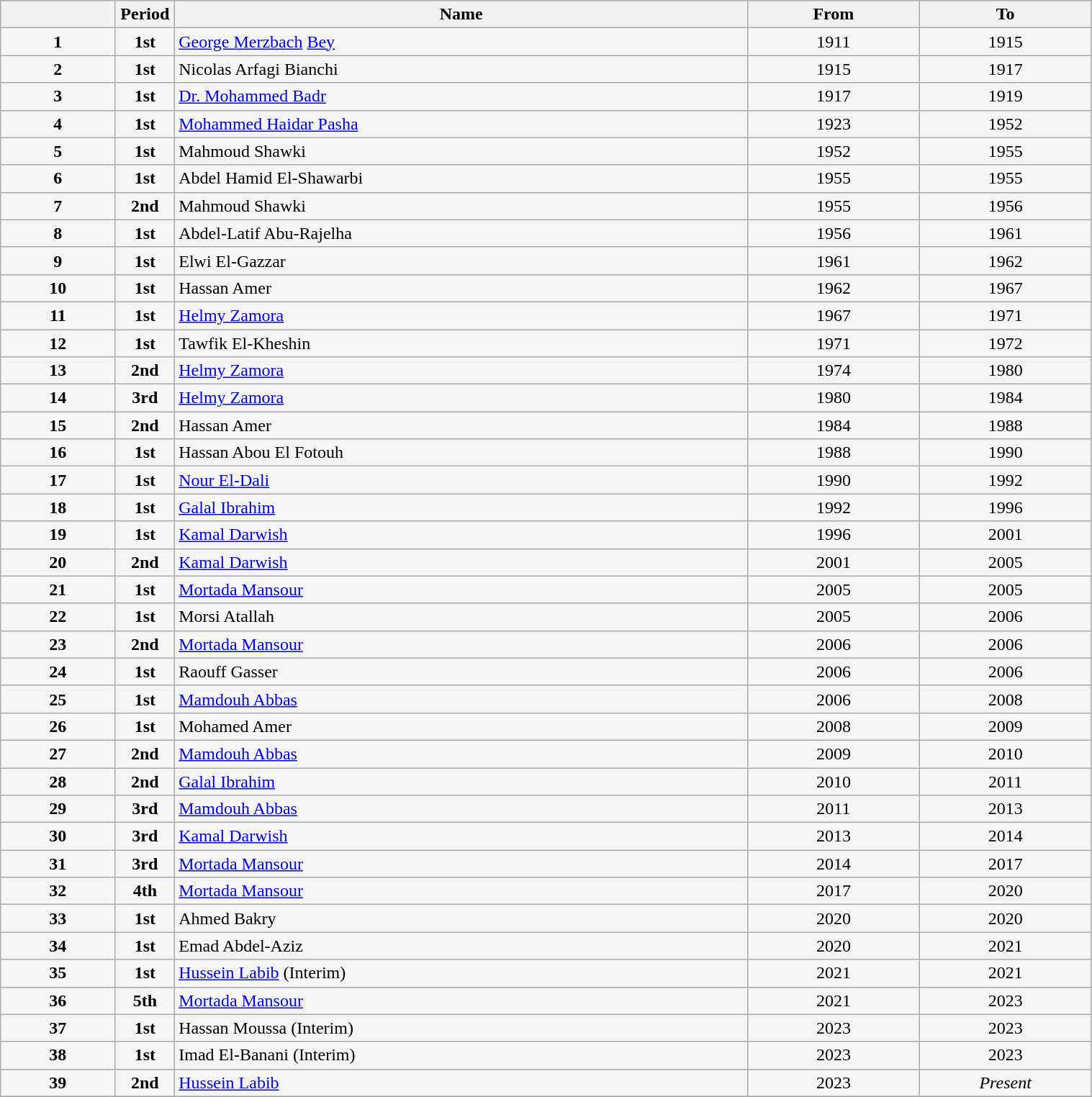<table class="wikitable sortable" style="width:80%;">
<tr style="background:#F5F5F5;">
<th style="width:10%;"></th>
<th style="width:5%;" !>Period</th>
<th style="width:50%;">Name</th>
<th style="width:15%;">From</th>
<th style="width:15%;" !>To</th>
</tr>
<tr style="background:#F5F5F5;">
<td style="text-align:center;"><strong>1</strong></td>
<td style="text-align:center;"><strong>1st</strong></td>
<td style="text-align:Left;"> <a href='#'>George Merzbach</a> <a href='#'>Bey</a></td>
<td style="text-align:center;">1911</td>
<td style="text-align:center;">1915</td>
</tr>
<tr style="background:#F5F5F5;">
<td style="text-align:center;"><strong>2</strong></td>
<td style="text-align:center;"><strong>1st</strong></td>
<td style="text-align:Left;"> Nicolas Arfagi Bianchi</td>
<td style="text-align:center;">1915</td>
<td style="text-align:center;">1917</td>
</tr>
<tr style="background:#F5F5F5;">
<td style="text-align:center;"><strong>3</strong></td>
<td style="text-align:center;"><strong>1st</strong></td>
<td style="text-align:Left;"> <a href='#'>Dr. Mohammed Badr</a></td>
<td style="text-align:center;">1917</td>
<td style="text-align:center;">1919</td>
</tr>
<tr style="background:#F5F5F5;">
<td style="text-align:center;"><strong>4</strong></td>
<td style="text-align:center;"><strong>1st</strong></td>
<td style="text-align:Left;"> <a href='#'>Mohammed Haidar Pasha</a></td>
<td style="text-align:center;">1923</td>
<td style="text-align:center;">1952</td>
</tr>
<tr style="background:#F5F5F5;">
<td style="text-align:center;"><strong>5</strong></td>
<td style="text-align:center;"><strong>1st</strong></td>
<td style="text-align:left;"> Mahmoud Shawki</td>
<td style="text-align:center;">1952</td>
<td style="text-align:center;">1955</td>
</tr>
<tr style="background:#F5F5F5;">
<td style="text-align:center;"><strong>6</strong></td>
<td style="text-align:center;"><strong>1st</strong></td>
<td style="text-align:left;"> Abdel Hamid El-Shawarbi</td>
<td style="text-align:center;">1955</td>
<td style="text-align:center;">1955</td>
</tr>
<tr style="background:#F5F5F5;">
<td style="text-align:center;"><strong>7</strong></td>
<td style="text-align:center;"><strong>2nd</strong></td>
<td style="text-align:left;"> Mahmoud Shawki</td>
<td style="text-align:center;">1955</td>
<td style="text-align:center;">1956</td>
</tr>
<tr style="background:#F5F5F5;">
<td style="text-align:center;"><strong>8</strong></td>
<td style="text-align:center;"><strong>1st</strong></td>
<td style="text-align:left;">  Abdel-Latif Abu-Rajelha</td>
<td style="text-align:center;">1956</td>
<td style="text-align:center;">1961</td>
</tr>
<tr style="background:#F5F5F5;">
<td style="text-align:center;"><strong>9</strong></td>
<td style="text-align:center;"><strong>1st</strong></td>
<td style="text-align:left;"> Elwi El-Gazzar</td>
<td style="text-align:center;">1961</td>
<td style="text-align:center;">1962</td>
</tr>
<tr style="background:#F5F5F5;">
<td style="text-align:center;"><strong>10</strong></td>
<td style="text-align:center;"><strong>1st</strong></td>
<td style="text-align:left;"> Hassan Amer</td>
<td style="text-align:center;">1962</td>
<td style="text-align:center;">1967</td>
</tr>
<tr style="background:#F5F5F5;">
<td style="text-align:center;"><strong>11</strong></td>
<td style="text-align:center;"><strong>1st</strong></td>
<td style="text-align:left;"> <a href='#'>Helmy Zamora</a></td>
<td style="text-align:center;">1967</td>
<td style="text-align:center;">1971</td>
</tr>
<tr style="background:#F5F5F5;">
<td style="text-align:center;"><strong>12</strong></td>
<td style="text-align:center;"><strong>1st</strong></td>
<td style="text-align:left;">  Tawfik El-Kheshin</td>
<td style="text-align:center;">1971</td>
<td style="text-align:center;">1972</td>
</tr>
<tr style="background:#F5F5F5;">
<td style="text-align:center;"><strong>13</strong></td>
<td style="text-align:center;"><strong>2nd</strong></td>
<td style="text-align:left;"> <a href='#'>Helmy Zamora</a></td>
<td style="text-align:center;">1974</td>
<td style="text-align:center;">1980</td>
</tr>
<tr style="background:#F5F5F5;">
<td style="text-align:center;"><strong>14</strong></td>
<td style="text-align:center;"><strong>3rd</strong></td>
<td style="text-align:left;">  <a href='#'>Helmy Zamora</a></td>
<td style="text-align:center;">1980</td>
<td style="text-align:center;">1984</td>
</tr>
<tr style="background:#F5F5F5;">
<td style="text-align:center;"><strong>15</strong></td>
<td style="text-align:center;"><strong>2nd</strong></td>
<td style="text-align:left;"> Hassan Amer</td>
<td style="text-align:center;">1984</td>
<td style="text-align:center;">1988</td>
</tr>
<tr style="background:#F5F5F5;">
<td style="text-align:center;"><strong>16</strong></td>
<td style="text-align:center;"><strong>1st</strong></td>
<td style="text-align:left;"> Hassan Abou El Fotouh</td>
<td style="text-align:center;">1988</td>
<td style="text-align:center;">1990</td>
</tr>
<tr style="background:#F5F5F5;">
<td style="text-align:center;"><strong>17</strong></td>
<td style="text-align:center;"><strong>1st</strong></td>
<td style="text-align:left;"> <a href='#'>Nour El-Dali</a></td>
<td style="text-align:center;">1990</td>
<td style="text-align:center;">1992</td>
</tr>
<tr style="background:#F5F5F5;">
<td style="text-align:center;"><strong>18</strong></td>
<td style="text-align:center;"><strong>1st</strong></td>
<td style="text-align:left;"> <a href='#'>Galal Ibrahim</a></td>
<td style="text-align:center;">1992</td>
<td style="text-align:center;">1996</td>
</tr>
<tr style="background:#F5F5F5;">
<td style="text-align:center;"><strong>19</strong></td>
<td style="text-align:center;"><strong>1st</strong></td>
<td style="text-align:left;"> <a href='#'>Kamal Darwish</a></td>
<td style="text-align:center;">1996</td>
<td style="text-align:center;">2001</td>
</tr>
<tr style="background:#F5F5F5;">
<td style="text-align:center;"><strong>20</strong></td>
<td style="text-align:center;"><strong>2nd</strong></td>
<td style="text-align:left;"> <a href='#'>Kamal Darwish</a></td>
<td style="text-align:center;">2001</td>
<td style="text-align:center;">2005</td>
</tr>
<tr style="background:#F5F5F5;">
<td style="text-align:center;"><strong>21</strong></td>
<td style="text-align:center;"><strong>1st</strong></td>
<td style="text-align:left;"> <a href='#'>Mortada Mansour</a></td>
<td style="text-align:center;">2005</td>
<td style="text-align:center;">2005</td>
</tr>
<tr style="background:#F5F5F5;">
<td style="text-align:center;"><strong>22</strong></td>
<td style="text-align:center;"><strong>1st</strong></td>
<td style="text-align:left;"> Morsi Atallah</td>
<td style="text-align:center;">2005</td>
<td style="text-align:center;">2006</td>
</tr>
<tr style="background:#F5F5F5;">
<td style="text-align:center;"><strong>23</strong></td>
<td style="text-align:center;"><strong>2nd</strong></td>
<td style="text-align:left;"> <a href='#'>Mortada Mansour</a></td>
<td style="text-align:center;">2006</td>
<td style="text-align:center;">2006</td>
</tr>
<tr style="background:#F5F5F5;">
<td style="text-align:center;"><strong>24</strong></td>
<td style="text-align:center;"><strong>1st</strong></td>
<td style="text-align:left;"> Raouff Gasser</td>
<td style="text-align:center;">2006</td>
<td style="text-align:center;">2006</td>
</tr>
<tr style="background:#F5F5F5;">
<td style="text-align:center;"><strong>25</strong></td>
<td style="text-align:center;"><strong>1st</strong></td>
<td style="text-align:left;"> <a href='#'>Mamdouh Abbas</a></td>
<td style="text-align:center;">2006</td>
<td style="text-align:center;">2008</td>
</tr>
<tr style="background:#F5F5F5;">
<td style="text-align:center;"><strong>26</strong></td>
<td style="text-align:center;"><strong>1st</strong></td>
<td style="text-align:left;"> Mohamed Amer</td>
<td style="text-align:center;">2008</td>
<td style="text-align:center;">2009</td>
</tr>
<tr style="background:#F5F5F5;">
<td style="text-align:center;"><strong>27</strong></td>
<td style="text-align:center;"><strong>2nd</strong></td>
<td style="text-align:left;"> <a href='#'>Mamdouh Abbas</a></td>
<td style="text-align:center;">2009</td>
<td style="text-align:center;">2010</td>
</tr>
<tr style="background:#F5F5F5;">
<td style="text-align:center;"><strong>28</strong></td>
<td style="text-align:center;"><strong>2nd</strong></td>
<td style="text-align:left;"> <a href='#'>Galal Ibrahim</a></td>
<td style="text-align:center;">2010</td>
<td style="text-align:center;">2011</td>
</tr>
<tr style="background:#F5F5F5;">
<td style="text-align:center;"><strong>29</strong></td>
<td style="text-align:center;"><strong>3rd</strong></td>
<td style="text-align:left;"> <a href='#'>Mamdouh Abbas</a></td>
<td style="text-align:center;">2011</td>
<td style="text-align:center;">2013</td>
</tr>
<tr style="background:#F5F5F5;">
<td style="text-align:center;"><strong>30</strong></td>
<td style="text-align:center;"><strong>3rd</strong></td>
<td style="text-align:left;"> <a href='#'>Kamal Darwish</a></td>
<td style="text-align:center;">2013</td>
<td style="text-align:center;">2014</td>
</tr>
<tr style="background:#F5F5F5;">
<td style="text-align:center;"><strong>31</strong></td>
<td style="text-align:center;"><strong>3rd</strong></td>
<td style="text-align:left;"> <a href='#'>Mortada Mansour</a></td>
<td style="text-align:center;">2014</td>
<td style="text-align:center;">2017</td>
</tr>
<tr style="background:#F5F5F5;">
<td style="text-align:center;"><strong>32</strong></td>
<td style="text-align:center;"><strong>4th</strong></td>
<td style="text-align:left;"> <a href='#'>Mortada Mansour</a></td>
<td style="text-align:center;">2017</td>
<td style="text-align:center;">2020</td>
</tr>
<tr style="background:#F5F5F5;">
<td style="text-align:center;"><strong>33</strong></td>
<td style="text-align:center;"><strong>1st</strong></td>
<td style="text-align:left;"> Ahmed Bakry</td>
<td style="text-align:center;">2020</td>
<td style="text-align:center;">2020</td>
</tr>
<tr style="background:#F5F5F5;">
<td style="text-align:center;"><strong>34</strong></td>
<td style="text-align:center;"><strong>1st</strong></td>
<td style="text-align:left;"> Emad Abdel-Aziz</td>
<td style="text-align:center;">2020</td>
<td style="text-align:center;">2021</td>
</tr>
<tr style="background:#F5F5F5;">
<td style="text-align:center;"><strong>35</strong></td>
<td style="text-align:center;"><strong>1st</strong></td>
<td style="text-align:left;"> <a href='#'>Hussein Labib</a> (Interim)</td>
<td style="text-align:center;">2021</td>
<td style="text-align:center;">2021</td>
</tr>
<tr style="background:#F5F5F5;">
<td style="text-align:center;"><strong>36</strong></td>
<td style="text-align:center;"><strong>5th</strong></td>
<td style="text-align:left;"> <a href='#'>Mortada Mansour</a></td>
<td style="text-align:center;">2021</td>
<td style="text-align:center;">2023</td>
</tr>
<tr style="background:#F5F5F5;">
<td style="text-align:center;"><strong>37</strong></td>
<td style="text-align:center;"><strong>1st</strong></td>
<td style="text-align:left;"> Hassan Moussa (Interim)</td>
<td style="text-align:center;">2023</td>
<td style="text-align:center;">2023</td>
</tr>
<tr style="background:#F5F5F5;">
<td style="text-align:center;"><strong>38</strong></td>
<td style="text-align:center;"><strong>1st</strong></td>
<td style="text-align:left;"> Imad El-Banani (Interim)</td>
<td style="text-align:center;">2023</td>
<td style="text-align:center;">2023</td>
</tr>
<tr style="background:#F5F5F5;">
<td style="text-align:center;"><strong>39</strong></td>
<td style="text-align:center;"><strong>2nd</strong></td>
<td style="text-align:left;"> <a href='#'>Hussein Labib</a></td>
<td style="text-align:center;">2023</td>
<td style="text-align:center;"><em>Present</em></td>
</tr>
<tr style="background:#F5F5F5;">
</tr>
</table>
